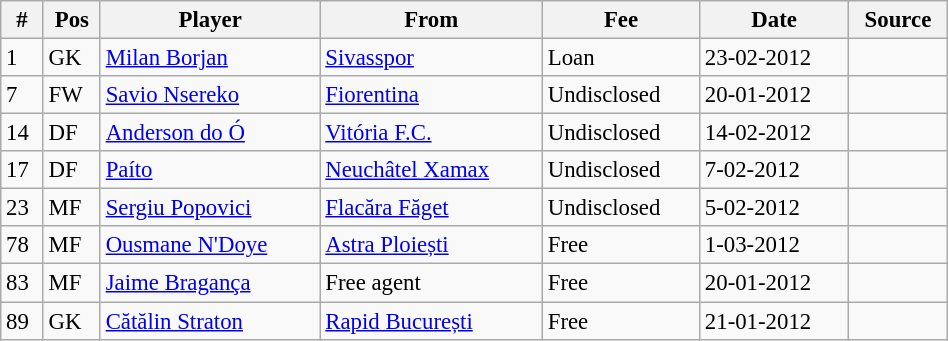<table width=50% class="wikitable" style="text-align:center; font-size:95%; text-align:left">
<tr>
<th>#</th>
<th>Pos</th>
<th>Player</th>
<th>From</th>
<th>Fee</th>
<th>Date</th>
<th>Source</th>
</tr>
<tr --->
<td>1</td>
<td>GK</td>
<td> <a href='#'>Milan Borjan</a></td>
<td> <a href='#'>Sivasspor</a></td>
<td>Loan</td>
<td>23-02-2012</td>
<td></td>
</tr>
<tr --->
<td>7</td>
<td>FW</td>
<td> <a href='#'>Savio Nsereko</a></td>
<td> <a href='#'>Fiorentina</a></td>
<td>Undisclosed</td>
<td>20-01-2012</td>
<td></td>
</tr>
<tr --->
<td>14</td>
<td>DF</td>
<td> <a href='#'>Anderson do Ó</a></td>
<td> <a href='#'>Vitória F.C.</a></td>
<td>Undisclosed</td>
<td>14-02-2012</td>
<td></td>
</tr>
<tr --->
<td>17</td>
<td>DF</td>
<td> <a href='#'>Paíto</a></td>
<td> <a href='#'>Neuchâtel Xamax</a></td>
<td>Undisclosed</td>
<td>7-02-2012</td>
<td></td>
</tr>
<tr --->
<td>23</td>
<td>MF</td>
<td> <a href='#'>Sergiu Popovici</a></td>
<td> <a href='#'>Flacăra Făget</a></td>
<td>Undisclosed</td>
<td>5-02-2012</td>
<td></td>
</tr>
<tr --->
<td>78</td>
<td>MF</td>
<td> <a href='#'>Ousmane N'Doye</a></td>
<td> <a href='#'>Astra Ploiești</a></td>
<td>Free</td>
<td>1-03-2012</td>
<td></td>
</tr>
<tr --->
<td>83</td>
<td>MF</td>
<td> <a href='#'>Jaime Bragança</a></td>
<td>Free agent</td>
<td>Free</td>
<td>20-01-2012</td>
<td></td>
</tr>
<tr --->
<td>89</td>
<td>GK</td>
<td> <a href='#'>Cătălin Straton</a></td>
<td> <a href='#'>Rapid București</a></td>
<td>Free</td>
<td>21-01-2012</td>
<td></td>
</tr>
</table>
